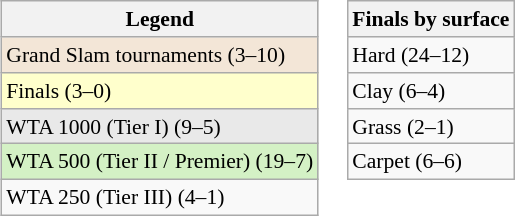<table>
<tr valign="top" style="font-size:90%">
<td><br><table class="wikitable">
<tr>
<th>Legend</th>
</tr>
<tr>
<td style="background:#f3e6d7">Grand Slam tournaments (3–10)</td>
</tr>
<tr>
<td style="background:#ffc">Finals (3–0)</td>
</tr>
<tr>
<td style="background:#e9e9e9">WTA 1000 (Tier I) (9–5)</td>
</tr>
<tr>
<td style="background:#d4f1c5">WTA 500 (Tier II / Premier) (19–7)</td>
</tr>
<tr>
<td>WTA 250 (Tier III) (4–1)</td>
</tr>
</table>
</td>
<td><br><table class="wikitable">
<tr>
<th>Finals by surface</th>
</tr>
<tr>
<td>Hard (24–12)</td>
</tr>
<tr>
<td>Clay (6–4)</td>
</tr>
<tr>
<td>Grass (2–1)</td>
</tr>
<tr>
<td>Carpet (6–6)</td>
</tr>
</table>
</td>
</tr>
</table>
